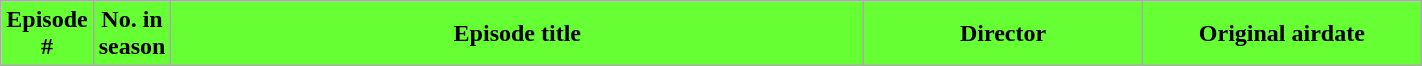<table class="wikitable plainrowheaders" style="width:75%; margin:left; background:#FFFFFF">
<tr>
<th style="background-color: #66FF33; color:#000; text-align: center; width:5%;">Episode # </th>
<th style="background-color: #66FF33; color:#000; text-align: center; width:5%;">No. in<br>season  </th>
<th ! style="background-color: #66FF33; color:#000; text-align: center; width:50%;">Episode title</th>
<th ! style="background-color: #66FF33; color:#000; text-align: center; width:20%;">Director</th>
<th ! style="background-color: #66FF33; color:#000; text-align: center; width:20%;">Original airdate<br>






































</th>
</tr>
</table>
